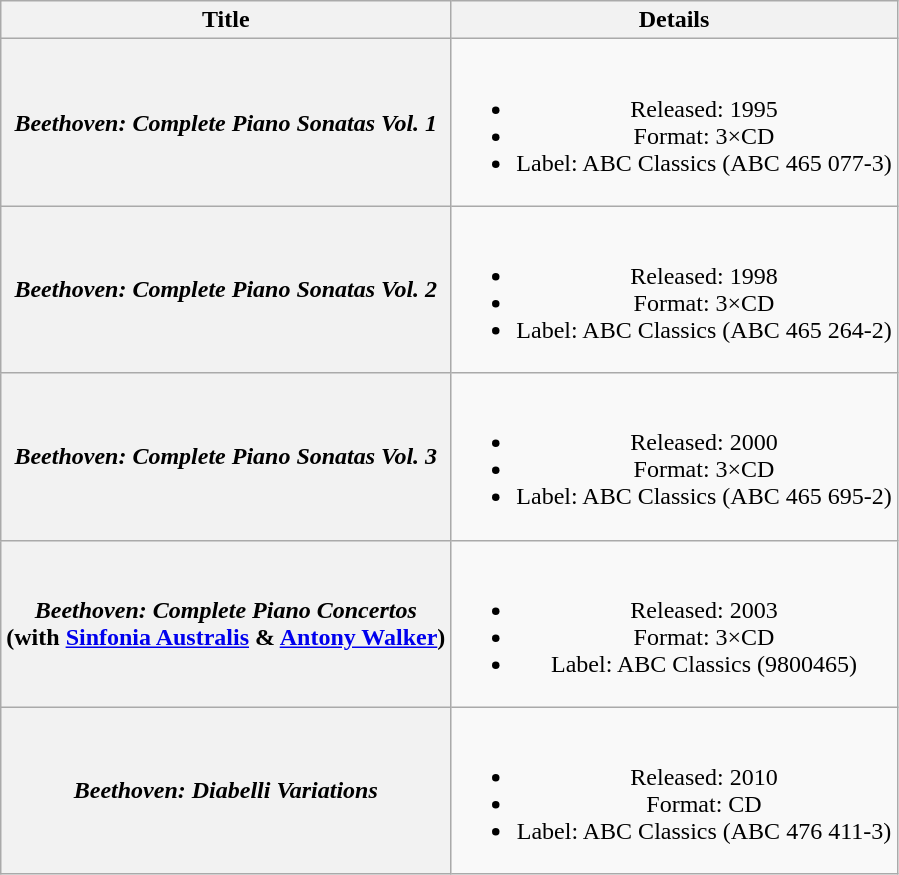<table class="wikitable plainrowheaders" style="text-align:center;" border="1">
<tr>
<th>Title</th>
<th>Details</th>
</tr>
<tr>
<th scope="row"><em>Beethoven: Complete Piano Sonatas Vol. 1 </em></th>
<td><br><ul><li>Released: 1995</li><li>Format: 3×CD</li><li>Label: ABC Classics (ABC 465 077-3)</li></ul></td>
</tr>
<tr>
<th scope="row"><em>Beethoven: Complete Piano Sonatas Vol. 2</em></th>
<td><br><ul><li>Released: 1998</li><li>Format: 3×CD</li><li>Label: ABC Classics (ABC 465 264-2)</li></ul></td>
</tr>
<tr>
<th scope="row"><em>Beethoven: Complete Piano Sonatas Vol. 3</em></th>
<td><br><ul><li>Released: 2000</li><li>Format: 3×CD</li><li>Label: ABC Classics (ABC 465 695-2)</li></ul></td>
</tr>
<tr>
<th scope="row"><em>Beethoven: Complete Piano Concertos</em> <br> (with <a href='#'>Sinfonia Australis</a> & <a href='#'>Antony Walker</a>)</th>
<td><br><ul><li>Released: 2003</li><li>Format: 3×CD</li><li>Label: ABC Classics (9800465)</li></ul></td>
</tr>
<tr>
<th scope="row"><em>Beethoven: Diabelli Variations</em></th>
<td><br><ul><li>Released: 2010</li><li>Format: CD</li><li>Label: ABC Classics (ABC 476 411-3)</li></ul></td>
</tr>
</table>
